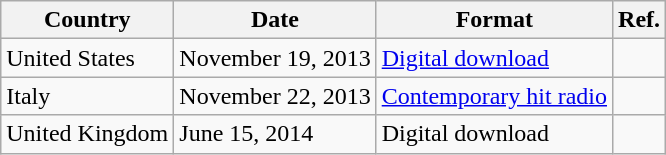<table class="wikitable plainrowheaders">
<tr>
<th scope="col">Country</th>
<th scope="col">Date</th>
<th scope="col">Format</th>
<th scope="col">Ref.</th>
</tr>
<tr>
<td>United States</td>
<td>November 19, 2013</td>
<td><a href='#'>Digital download</a></td>
<td></td>
</tr>
<tr>
<td>Italy</td>
<td>November 22, 2013</td>
<td><a href='#'>Contemporary hit radio</a></td>
<td></td>
</tr>
<tr>
<td>United Kingdom</td>
<td>June 15, 2014</td>
<td>Digital download</td>
<td></td>
</tr>
</table>
